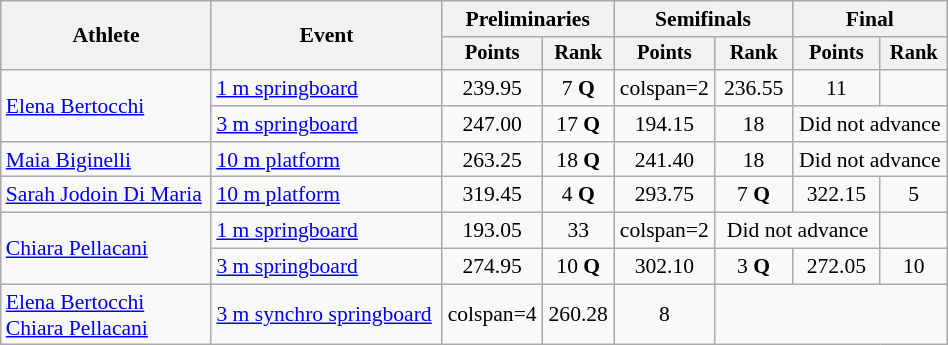<table class="wikitable" style="text-align:center; font-size:90%; width:50%;">
<tr>
<th rowspan=2>Athlete</th>
<th rowspan=2>Event</th>
<th colspan=2>Preliminaries</th>
<th colspan=2>Semifinals</th>
<th colspan=2>Final</th>
</tr>
<tr style="font-size:95%">
<th>Points</th>
<th>Rank</th>
<th>Points</th>
<th>Rank</th>
<th>Points</th>
<th>Rank</th>
</tr>
<tr>
<td align=left rowspan=2><a href='#'>Elena Bertocchi</a></td>
<td align=left><a href='#'>1 m springboard</a></td>
<td>239.95</td>
<td>7 <strong>Q</strong></td>
<td>colspan=2 </td>
<td>236.55</td>
<td>11</td>
</tr>
<tr>
<td align=left><a href='#'>3 m springboard</a></td>
<td>247.00</td>
<td>17 <strong>Q</strong></td>
<td>194.15</td>
<td>18</td>
<td colspan=2>Did not advance</td>
</tr>
<tr>
<td align=left><a href='#'>Maia Biginelli</a></td>
<td align=left><a href='#'>10 m platform</a></td>
<td>263.25</td>
<td>18 <strong>Q</strong></td>
<td>241.40</td>
<td>18</td>
<td colspan=2>Did not advance</td>
</tr>
<tr>
<td align=left><a href='#'>Sarah Jodoin Di Maria</a></td>
<td align=left><a href='#'>10 m platform</a></td>
<td>319.45</td>
<td>4 <strong>Q</strong></td>
<td>293.75</td>
<td>7 <strong>Q</strong></td>
<td>322.15</td>
<td>5</td>
</tr>
<tr>
<td align=left rowspan=2><a href='#'>Chiara Pellacani</a></td>
<td align=left><a href='#'>1 m springboard</a></td>
<td>193.05</td>
<td>33</td>
<td>colspan=2 </td>
<td colspan=2>Did not advance</td>
</tr>
<tr>
<td align=left><a href='#'>3 m springboard</a></td>
<td>274.95</td>
<td>10 <strong>Q</strong></td>
<td>302.10</td>
<td>3 <strong>Q</strong></td>
<td>272.05</td>
<td>10</td>
</tr>
<tr>
<td align=left><a href='#'>Elena Bertocchi</a><br> <a href='#'>Chiara Pellacani</a></td>
<td align=left><a href='#'>3 m synchro springboard</a></td>
<td>colspan=4 </td>
<td>260.28</td>
<td>8</td>
</tr>
</table>
